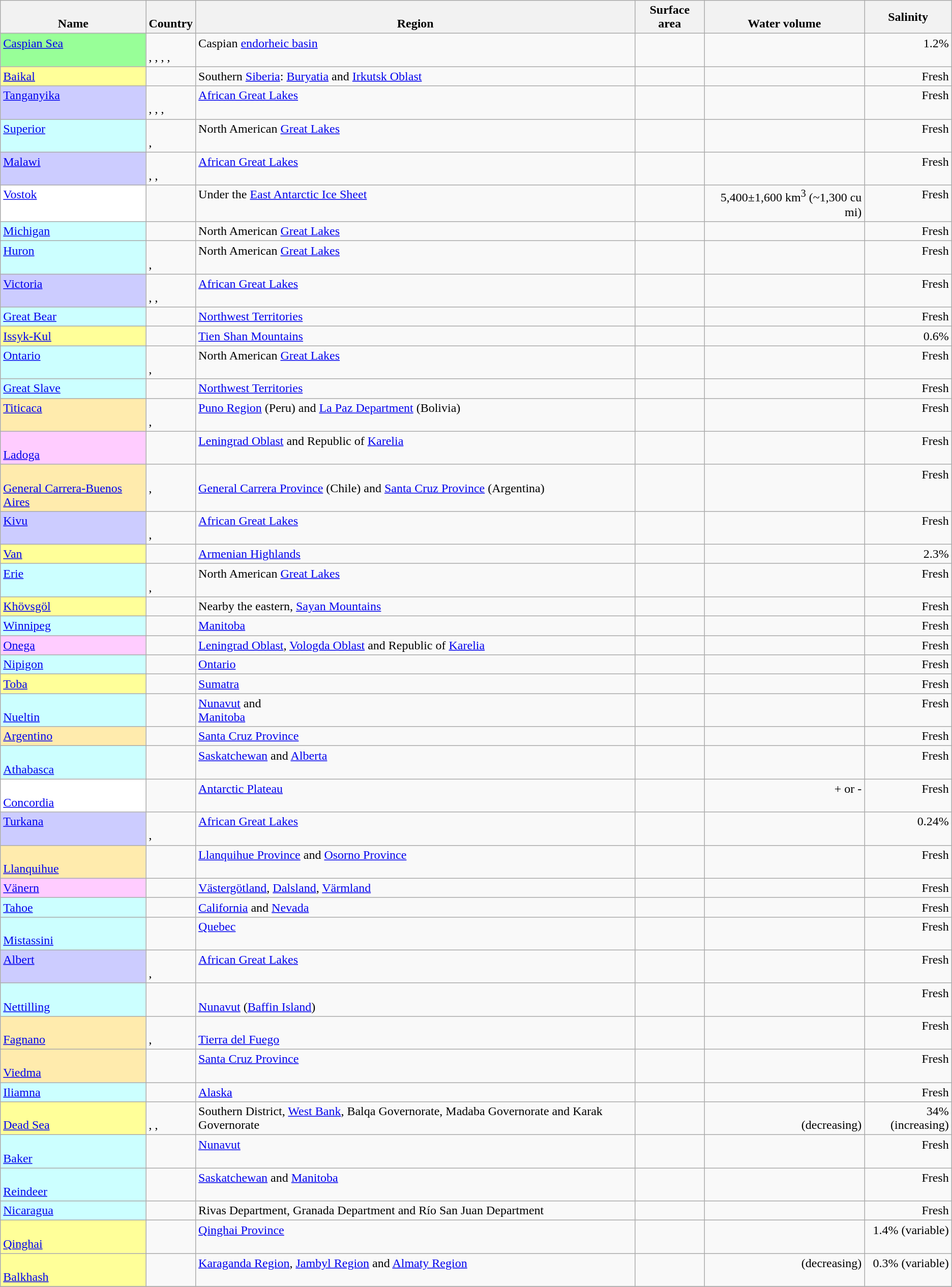<table class="wikitable sortable">
<tr>
<th align="left" valign="bottom">Name</th>
<th align="center" valign="bottom">Country</th>
<th align="center" valign="bottom">Region</th>
<th align="center" valign="bottom" data-sort-type="number">Surface area</th>
<th align="center" valign="bottom" data-sort-type="number">Water volume</th>
<th>Salinity</th>
</tr>
<tr align="right" valign="top">
<td bgcolor="#98FF98" align="left"><a href='#'>Caspian Sea</a></td>
<td align="left"><br>,
,
,
,
</td>
<td align="left">Caspian <a href='#'>endorheic basin</a></td>
<td></td>
<td></td>
<td>1.2%</td>
</tr>
<tr align="right" valign="top">
<td bgcolor="#FFFF99" align="left"><a href='#'>Baikal</a></td>
<td align="left"><br></td>
<td align="left">Southern <a href='#'>Siberia</a>: <a href='#'>Buryatia</a> and <a href='#'>Irkutsk Oblast</a></td>
<td></td>
<td></td>
<td>Fresh</td>
</tr>
<tr align="right" valign="top">
<td bgcolor="#CCCCFF" align="left"><a href='#'>Tanganyika</a></td>
<td align="left"><br>,
,
,
</td>
<td align="left"><a href='#'>African Great Lakes</a></td>
<td></td>
<td></td>
<td>Fresh</td>
</tr>
<tr align="right" valign="top">
<td bgcolor="#CCFFFF" align="left"><a href='#'>Superior</a></td>
<td align="left"><br>,
</td>
<td align="left">North American <a href='#'>Great Lakes</a></td>
<td></td>
<td></td>
<td>Fresh</td>
</tr>
<tr align="right" valign="top">
<td bgcolor="#CCCCFF" align="left"><a href='#'>Malawi</a></td>
<td align="left"><br>,
,
</td>
<td align="left"><a href='#'>African Great Lakes</a></td>
<td></td>
<td></td>
<td>Fresh</td>
</tr>
<tr align="right" valign="top">
<td bgcolor="#FFFFFF" align="left"><a href='#'>Vostok</a></td>
<td align="left"><br></td>
<td align="left">Under the <a href='#'>East Antarctic Ice Sheet</a></td>
<td></td>
<td>5,400±1,600 km<sup>3</sup> (~1,300 cu mi)</td>
<td>Fresh</td>
</tr>
<tr align="right" valign="top">
<td bgcolor="#CCFFFF" align="left"><a href='#'>Michigan</a></td>
<td align="left"><br></td>
<td align="left">North American <a href='#'>Great Lakes</a></td>
<td></td>
<td></td>
<td>Fresh</td>
</tr>
<tr align="right" valign="top">
<td bgcolor="#CCFFFF" align="left"><a href='#'>Huron</a></td>
<td align="left"><br>,
</td>
<td align="left">North American <a href='#'>Great Lakes</a></td>
<td></td>
<td></td>
<td>Fresh</td>
</tr>
<tr align="right" valign="top">
<td bgcolor="#CCCCFF" align="left"><a href='#'>Victoria</a></td>
<td align="left"><br>,
,
</td>
<td align="left"><a href='#'>African Great Lakes</a></td>
<td></td>
<td></td>
<td>Fresh</td>
</tr>
<tr align="right" valign="top">
<td bgcolor="#CCFFFF" align="left"><a href='#'>Great Bear</a></td>
<td align="left"><br></td>
<td align="left"><a href='#'>Northwest Territories</a></td>
<td></td>
<td></td>
<td>Fresh</td>
</tr>
<tr align="right" valign="top">
<td bgcolor="#FFFF99" align="left"><a href='#'>Issyk-Kul</a></td>
<td align="left"><br></td>
<td align="left"><a href='#'>Tien Shan Mountains</a></td>
<td></td>
<td></td>
<td>0.6%</td>
</tr>
<tr align="right" valign="top">
<td bgcolor="#CCFFFF" align="left"><a href='#'>Ontario</a></td>
<td align="left"><br>,
</td>
<td align="left">North American <a href='#'>Great Lakes</a></td>
<td></td>
<td></td>
<td>Fresh</td>
</tr>
<tr align="right" valign="top">
<td bgcolor="#CCFFFF" align="left"><a href='#'>Great Slave</a></td>
<td align="left"><br></td>
<td align="left"><a href='#'>Northwest Territories</a></td>
<td></td>
<td></td>
<td>Fresh</td>
</tr>
<tr align="right" valign="top">
<td bgcolor="#FFEBAD" align="left"><a href='#'>Titicaca</a></td>
<td align="left"><br>,<br></td>
<td align="left"><a href='#'>Puno Region</a> (Peru) and <a href='#'>La Paz Department</a> (Bolivia)</td>
<td></td>
<td></td>
<td>Fresh</td>
</tr>
<tr align="right" valign="top">
<td bgcolor="#FFCCFF" align="left"><br><a href='#'>Ladoga</a></td>
<td align="left"><br></td>
<td align="left"><a href='#'>Leningrad Oblast</a> and Republic of <a href='#'>Karelia</a></td>
<td><br></td>
<td></td>
<td>Fresh</td>
</tr>
<tr align="right" valign="top">
<td bgcolor="#FFEBAD" align="left"><br><a href='#'>General Carrera-Buenos Aires</a></td>
<td align="left"><br>,<br></td>
<td align="left"><br><a href='#'>General Carrera Province</a> (Chile) and <a href='#'>Santa Cruz Province</a> (Argentina)</td>
<td><br></td>
<td></td>
<td>Fresh</td>
</tr>
<tr align="right" valign="top">
<td bgcolor="#CCCCFF" align="left"><a href='#'>Kivu</a></td>
<td align="left"><br>,
</td>
<td align="left"><a href='#'>African Great Lakes</a></td>
<td></td>
<td></td>
<td>Fresh</td>
</tr>
<tr align="right" valign="top">
<td bgcolor="#FFFF99" align="left"><a href='#'>Van</a></td>
<td align="left"><br></td>
<td align="left"><a href='#'>Armenian Highlands</a></td>
<td></td>
<td></td>
<td>2.3%</td>
</tr>
<tr align="right" valign="top">
<td bgcolor="#CCFFFF" align="left"><a href='#'>Erie</a></td>
<td align="left"><br>,
</td>
<td align="left">North American <a href='#'>Great Lakes</a></td>
<td></td>
<td></td>
<td>Fresh</td>
</tr>
<tr align="right" valign="top">
<td bgcolor="#FFFF99" align="left"><a href='#'>Khövsgöl</a></td>
<td align="left"><br></td>
<td align="left">Nearby the eastern, <a href='#'>Sayan Mountains</a></td>
<td></td>
<td></td>
<td>Fresh</td>
</tr>
<tr align="right" valign="top">
<td bgcolor="#CCFFFF" align="left"><a href='#'>Winnipeg</a></td>
<td align="left"><br></td>
<td align="left"><a href='#'>Manitoba</a></td>
<td><br></td>
<td></td>
<td>Fresh</td>
</tr>
<tr align="right" valign="top">
<td bgcolor="#FFCCFF" align="left"><a href='#'>Onega</a></td>
<td align="left"><br></td>
<td align="left"><a href='#'>Leningrad Oblast</a>, <a href='#'>Vologda Oblast</a> and Republic of <a href='#'>Karelia</a></td>
<td></td>
<td></td>
<td>Fresh</td>
</tr>
<tr align="right" valign="top">
<td bgcolor="#CCFFFF" align="left"><a href='#'>Nipigon</a></td>
<td align="left"><br></td>
<td align="left"><a href='#'>Ontario</a></td>
<td></td>
<td></td>
<td>Fresh</td>
</tr>
<tr align="right" valign="top">
<td bgcolor="#FFFF99" align="left"><a href='#'>Toba</a></td>
<td align="left"><br></td>
<td align="left"><a href='#'>Sumatra</a></td>
<td></td>
<td></td>
<td>Fresh</td>
</tr>
<tr align="right" valign="top">
<td bgcolor="#CCFFFF" align="left"><br><a href='#'>Nueltin</a></td>
<td align="left"><br></td>
<td align="left"><a href='#'>Nunavut</a> and<br><a href='#'>Manitoba</a></td>
<td><br></td>
<td><br></td>
<td>Fresh</td>
</tr>
<tr align="right" valign="top">
<td bgcolor="#FFEBAD" align="left"><a href='#'>Argentino</a></td>
<td align="left"><br></td>
<td align="left"><a href='#'>Santa Cruz Province</a></td>
<td></td>
<td></td>
<td>Fresh</td>
</tr>
<tr align="right" valign="top">
<td bgcolor="#CCFFFF" align="left"><br><a href='#'>Athabasca</a></td>
<td align="left"><br></td>
<td align="left"><a href='#'>Saskatchewan</a> and <a href='#'>Alberta</a></td>
<td><br></td>
<td></td>
<td>Fresh</td>
</tr>
<tr align="right" valign="top">
<td bgcolor="#FFFFFF" align="left"><br><a href='#'>Concordia</a></td>
<td align="left"><br></td>
<td align="left"><a href='#'>Antarctic Plateau</a></td>
<td><br></td>
<td> + or - </td>
<td>Fresh</td>
</tr>
<tr align="right" valign="top">
<td bgcolor="#CCCCFF" align="left"><a href='#'>Turkana</a></td>
<td align="left"><br>,
</td>
<td align="left"><a href='#'>African Great Lakes</a></td>
<td></td>
<td></td>
<td>0.24%</td>
</tr>
<tr align="right" valign="top">
<td bgcolor="#FFEBAD" align="left"><br><a href='#'>Llanquihue</a></td>
<td align="left"><br></td>
<td align="left"><a href='#'>Llanquihue Province</a> and <a href='#'>Osorno Province</a></td>
<td><br></td>
<td></td>
<td>Fresh</td>
</tr>
<tr align="right" valign="top">
<td bgcolor="#FFCCFF" align="left"><a href='#'>Vänern</a></td>
<td align="left"><br></td>
<td align="left"><a href='#'>Västergötland</a>, <a href='#'>Dalsland</a>, <a href='#'>Värmland</a></td>
<td></td>
<td></td>
<td>Fresh</td>
</tr>
<tr align="right" valign="top">
<td bgcolor="#CCFFFF" align="left"><a href='#'>Tahoe</a></td>
<td align="left"><br></td>
<td align="left"><a href='#'>California</a> and <a href='#'>Nevada</a></td>
<td></td>
<td></td>
<td>Fresh</td>
</tr>
<tr align="right" valign="top">
<td bgcolor="#CCFFFF" align="left"><br><a href='#'>Mistassini</a></td>
<td align="left"><br></td>
<td align="left"><a href='#'>Quebec</a></td>
<td></td>
<td></td>
<td>Fresh</td>
</tr>
<tr align="right" valign="top">
<td bgcolor="#CCCCFF" align="left"><a href='#'>Albert</a></td>
<td align="left"><br>,
</td>
<td align="left"><a href='#'>African Great Lakes</a></td>
<td></td>
<td></td>
<td>Fresh</td>
</tr>
<tr align="right" valign="top">
<td bgcolor="#CCFFFF" align="left"><br><a href='#'>Nettilling</a></td>
<td align="left"><br></td>
<td align="left"><br><a href='#'>Nunavut</a> (<a href='#'>Baffin Island</a>)</td>
<td><br></td>
<td></td>
<td>Fresh</td>
</tr>
<tr align="right" valign="top">
<td bgcolor="#FFEBAD" align="left"><br><a href='#'>Fagnano</a></td>
<td align="left"><br>,
</td>
<td align="left"><br><a href='#'>Tierra del Fuego</a></td>
<td><br></td>
<td></td>
<td>Fresh</td>
</tr>
<tr align="right" valign="top">
<td bgcolor="#FFEBAD" align="left"><br><a href='#'>Viedma</a></td>
<td align="left"><br></td>
<td align="left"><a href='#'>Santa Cruz Province</a></td>
<td><br></td>
<td></td>
<td>Fresh</td>
</tr>
<tr align="right" valign="top">
<td bgcolor="#CCFFFF" align="left"><a href='#'>Iliamna</a></td>
<td align="left"><br></td>
<td align="left"><a href='#'>Alaska</a></td>
<td></td>
<td></td>
<td>Fresh</td>
</tr>
<tr align="right" valign="top">
<td bgcolor="#FFFF99" align="left"><br><a href='#'>Dead Sea</a></td>
<td align="left"><br>,
,
</td>
<td align="left">Southern District, <a href='#'>West Bank</a>, Balqa Governorate, Madaba Governorate and Karak Governorate</td>
<td><br></td>
<td><br> (decreasing)</td>
<td>34% (increasing)</td>
</tr>
<tr align="right" valign="top">
<td bgcolor="#CCFFFF" align="left"><br><a href='#'>Baker</a></td>
<td align="left"><br></td>
<td align="left"><a href='#'>Nunavut</a></td>
<td><br></td>
<td><br></td>
<td>Fresh</td>
</tr>
<tr align="right" valign="top">
<td bgcolor="#CCFFFF" align="left"><br><a href='#'>Reindeer</a></td>
<td align="left"><br></td>
<td align="left"><a href='#'>Saskatchewan</a> and <a href='#'>Manitoba</a></td>
<td><br></td>
<td></td>
<td>Fresh</td>
</tr>
<tr align="right" valign="top">
<td bgcolor="#CCFFFF" align="left"><a href='#'>Nicaragua</a></td>
<td align="left"><br></td>
<td align="left">Rivas Department, Granada Department and Río San Juan Department</td>
<td></td>
<td></td>
<td>Fresh</td>
</tr>
<tr align="right" valign="top">
<td bgcolor="#FFFF99" align="left"><br><a href='#'>Qinghai</a></td>
<td align="left"><br></td>
<td align="left"><a href='#'>Qinghai Province</a></td>
<td><br></td>
<td></td>
<td>1.4% (variable)</td>
</tr>
<tr align="right" valign="top">
<td bgcolor="#FFFF99" align="left"><br><a href='#'>Balkhash</a></td>
<td align="left"><br></td>
<td align="left"><a href='#'>Karaganda Region</a>, <a href='#'>Jambyl Region</a> and <a href='#'>Almaty Region</a></td>
<td><br></td>
<td> (decreasing)</td>
<td>0.3% (variable)</td>
</tr>
<tr align="right" valign="top">
</tr>
</table>
